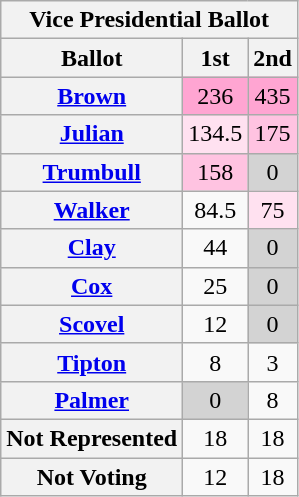<table class="wikitable sortable" style="text-align:center">
<tr>
<th colspan="3"><strong>Vice Presidential Ballot</strong></th>
</tr>
<tr>
<th>Ballot</th>
<th>1st</th>
<th>2nd</th>
</tr>
<tr>
<th><a href='#'>Brown</a></th>
<td style="background:#ffa5d2">236</td>
<td style="background:#ffa5d2">435</td>
</tr>
<tr>
<th><a href='#'>Julian</a></th>
<td style="background:#ffe1f0">134.5</td>
<td style="background:#ffc3e1">175</td>
</tr>
<tr>
<th><a href='#'>Trumbull</a></th>
<td style="background:#ffc3e1">158</td>
<td style="background:#d3d3d3">0</td>
</tr>
<tr>
<th><a href='#'>Walker</a></th>
<td>84.5</td>
<td style="background:#ffe1f0">75</td>
</tr>
<tr>
<th><a href='#'>Clay</a></th>
<td>44</td>
<td style="background:#d3d3d3">0</td>
</tr>
<tr>
<th><a href='#'>Cox</a></th>
<td>25</td>
<td style="background:#d3d3d3">0</td>
</tr>
<tr>
<th><a href='#'>Scovel</a></th>
<td>12</td>
<td style="background:#d3d3d3">0</td>
</tr>
<tr>
<th><a href='#'>Tipton</a></th>
<td>8</td>
<td>3</td>
</tr>
<tr>
<th><a href='#'>Palmer</a></th>
<td style="background:#d3d3d3">0</td>
<td>8</td>
</tr>
<tr>
<th>Not Represented</th>
<td>18</td>
<td>18</td>
</tr>
<tr>
<th>Not Voting</th>
<td>12</td>
<td>18</td>
</tr>
</table>
